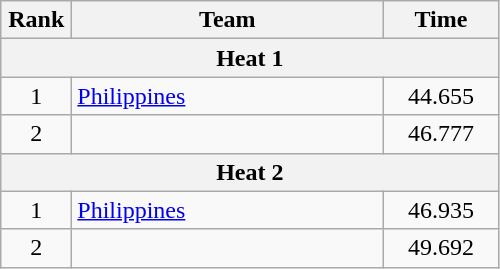<table class=wikitable style="text-align:center">
<tr>
<th width=40>Rank</th>
<th width=200>Team</th>
<th width=70>Time</th>
</tr>
<tr>
<th colspan=3>Heat 1</th>
</tr>
<tr>
<td>1</td>
<td align=left> <a href='#'>Philippines</a></td>
<td>44.655</td>
</tr>
<tr>
<td>2</td>
<td align=left></td>
<td>46.777</td>
</tr>
<tr>
<th colspan=3>Heat 2</th>
</tr>
<tr>
<td>1</td>
<td align=left> <a href='#'>Philippines</a></td>
<td>46.935</td>
</tr>
<tr>
<td>2</td>
<td align=left></td>
<td>49.692</td>
</tr>
</table>
